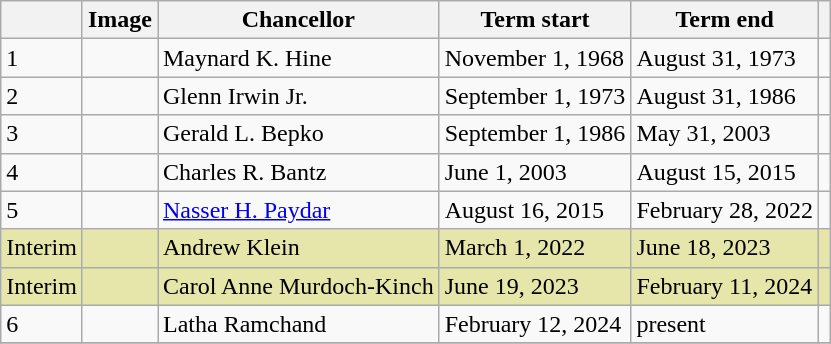<table class="wikitable">
<tr>
<th></th>
<th>Image</th>
<th>Chancellor</th>
<th>Term start</th>
<th>Term end</th>
<th></th>
</tr>
<tr>
<td>1</td>
<td></td>
<td>Maynard K. Hine</td>
<td>November 1, 1968</td>
<td>August 31, 1973</td>
<td></td>
</tr>
<tr>
<td>2</td>
<td></td>
<td>Glenn Irwin Jr.</td>
<td nowrap>September 1, 1973</td>
<td>August 31, 1986</td>
<td></td>
</tr>
<tr>
<td>3</td>
<td></td>
<td>Gerald L. Bepko</td>
<td>September 1, 1986</td>
<td>May 31, 2003</td>
<td></td>
</tr>
<tr>
<td>4</td>
<td></td>
<td>Charles R. Bantz</td>
<td>June 1, 2003</td>
<td>August 15, 2015</td>
<td></td>
</tr>
<tr>
<td>5</td>
<td></td>
<td><a href='#'>Nasser H. Paydar</a></td>
<td>August 16, 2015</td>
<td>February 28, 2022</td>
<td></td>
</tr>
<tr bgcolor="#e6e6aa">
<td>Interim</td>
<td></td>
<td>Andrew Klein</td>
<td>March 1, 2022</td>
<td>June 18, 2023</td>
<td></td>
</tr>
<tr bgcolor="#e6e6aa">
<td>Interim</td>
<td></td>
<td>Carol Anne Murdoch-Kinch</td>
<td>June 19, 2023</td>
<td nowrap>February 11, 2024</td>
<td></td>
</tr>
<tr>
<td>6</td>
<td></td>
<td>Latha Ramchand</td>
<td>February 12, 2024</td>
<td>present</td>
<td></td>
</tr>
<tr>
</tr>
</table>
